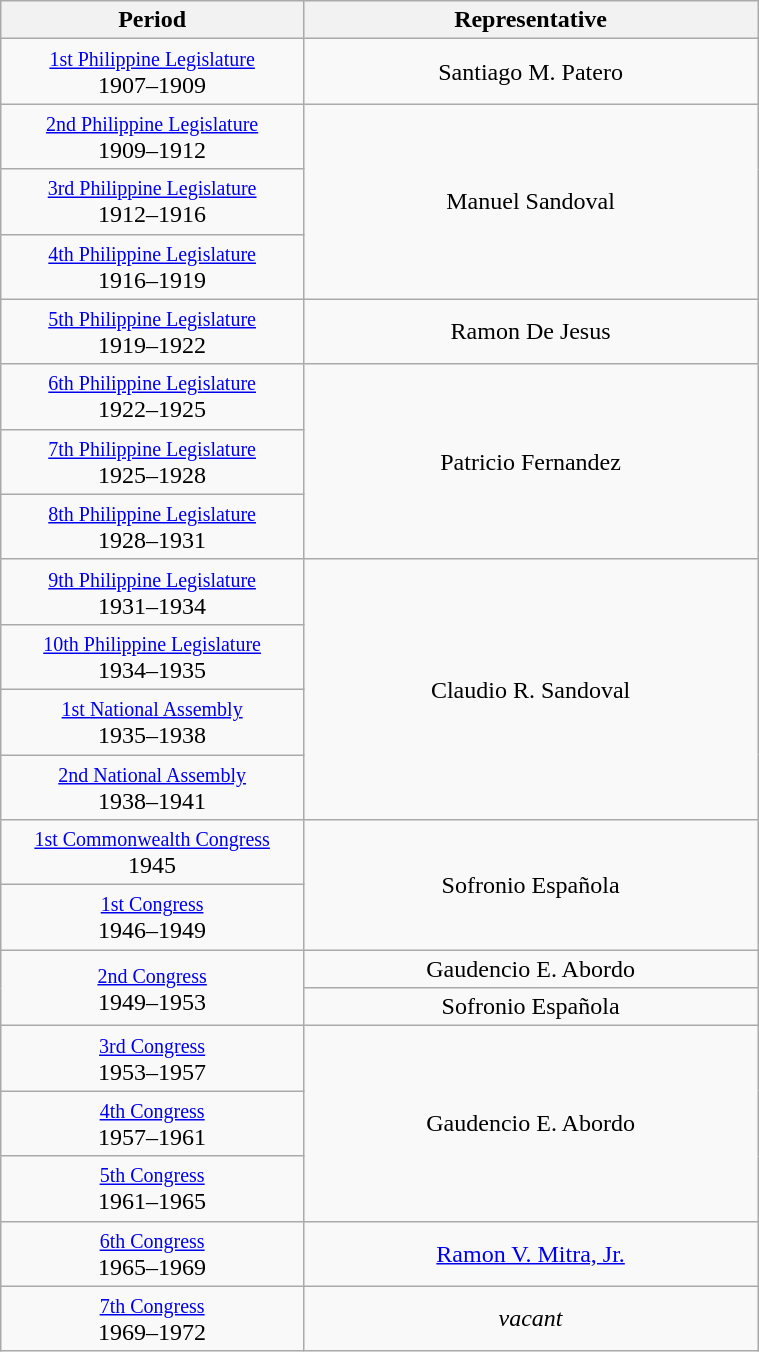<table class="wikitable" style="text-align:center; width:40%;">
<tr>
<th width="40%">Period</th>
<th>Representative</th>
</tr>
<tr>
<td><small><a href='#'>1st Philippine Legislature</a></small><br>1907–1909</td>
<td>Santiago M. Patero</td>
</tr>
<tr>
<td><small><a href='#'>2nd Philippine Legislature</a></small><br>1909–1912</td>
<td rowspan="3">Manuel Sandoval</td>
</tr>
<tr>
<td><small><a href='#'>3rd Philippine Legislature</a></small><br>1912–1916</td>
</tr>
<tr>
<td><small><a href='#'>4th Philippine Legislature</a></small><br>1916–1919</td>
</tr>
<tr>
<td><small><a href='#'>5th Philippine Legislature</a></small><br>1919–1922</td>
<td>Ramon De Jesus</td>
</tr>
<tr>
<td><small><a href='#'>6th Philippine Legislature</a></small><br>1922–1925</td>
<td rowspan="3">Patricio Fernandez</td>
</tr>
<tr>
<td><small><a href='#'>7th Philippine Legislature</a></small><br>1925–1928</td>
</tr>
<tr>
<td><small><a href='#'>8th Philippine Legislature</a></small><br>1928–1931</td>
</tr>
<tr>
<td><small><a href='#'>9th Philippine Legislature</a></small><br>1931–1934</td>
<td rowspan="4">Claudio R. Sandoval</td>
</tr>
<tr>
<td><small><a href='#'>10th Philippine Legislature</a></small><br>1934–1935</td>
</tr>
<tr>
<td><small><a href='#'>1st National Assembly</a></small><br>1935–1938</td>
</tr>
<tr>
<td><small><a href='#'>2nd National Assembly</a></small><br>1938–1941</td>
</tr>
<tr>
<td><small><a href='#'>1st Commonwealth Congress</a></small><br>1945</td>
<td rowspan="2">Sofronio Española</td>
</tr>
<tr>
<td><small><a href='#'>1st Congress</a></small><br>1946–1949</td>
</tr>
<tr>
<td rowspan="2"><small><a href='#'>2nd Congress</a></small><br>1949–1953</td>
<td>Gaudencio E. Abordo</td>
</tr>
<tr>
<td>Sofronio Española</td>
</tr>
<tr>
<td><small><a href='#'>3rd Congress</a></small><br>1953–1957</td>
<td rowspan="3">Gaudencio E. Abordo</td>
</tr>
<tr>
<td><small><a href='#'>4th Congress</a></small><br>1957–1961</td>
</tr>
<tr>
<td><small><a href='#'>5th Congress</a></small><br>1961–1965</td>
</tr>
<tr>
<td><small><a href='#'>6th Congress</a></small><br>1965–1969</td>
<td rowspan="2"><a href='#'>Ramon V. Mitra, Jr.</a></td>
</tr>
<tr>
<td rowspan="2"><small><a href='#'>7th Congress</a></small><br>1969–1972</td>
</tr>
<tr>
<td><em>vacant</em></td>
</tr>
</table>
